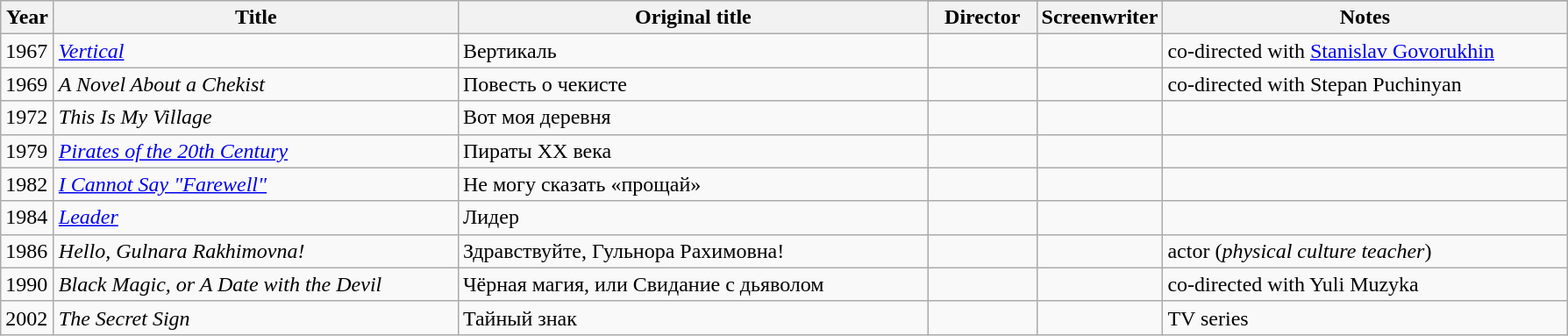<table class="wikitable" style="margin-right: 0;">
<tr>
<th rowspan="2" width="33">Year</th>
<th rowspan="2" width="300">Title</th>
<th rowspan="2" width="350">Original title</th>
</tr>
<tr>
<th width="75">Director</th>
<th width="75">Screenwriter</th>
<th width="300">Notes</th>
</tr>
<tr>
<td>1967</td>
<td><em><a href='#'>Vertical</a></em></td>
<td>Вертикаль</td>
<td></td>
<td></td>
<td>co-directed with <a href='#'>Stanislav Govorukhin</a></td>
</tr>
<tr>
<td>1969</td>
<td><em>A Novel About a Chekist</em></td>
<td>Повесть о чекисте</td>
<td></td>
<td></td>
<td>co-directed with Stepan Puchinyan</td>
</tr>
<tr>
<td>1972</td>
<td><em>This Is My Village</em></td>
<td>Вот моя деревня</td>
<td></td>
<td></td>
<td></td>
</tr>
<tr>
<td>1979</td>
<td><em><a href='#'>Pirates of the 20th Century</a></em></td>
<td>Пираты XX века</td>
<td></td>
<td></td>
<td></td>
</tr>
<tr>
<td>1982</td>
<td><em><a href='#'>I Cannot Say "Farewell"</a></em></td>
<td>Не могу сказать «прощай»</td>
<td></td>
<td></td>
<td></td>
</tr>
<tr>
<td>1984</td>
<td><em><a href='#'>Leader</a></em></td>
<td>Лидер</td>
<td></td>
<td></td>
<td></td>
</tr>
<tr>
<td>1986</td>
<td><em>Hello, Gulnara Rakhimovna!</em></td>
<td>Здравствуйте, Гульнора Рахимовна!</td>
<td></td>
<td></td>
<td>actor (<em>physical culture teacher</em>)</td>
</tr>
<tr>
<td>1990</td>
<td><em>Black Magic, or A Date with the Devil</em></td>
<td>Чёрная магия, или Свидание с дьяволом</td>
<td></td>
<td></td>
<td>co-directed with Yuli Muzyka</td>
</tr>
<tr>
<td>2002</td>
<td><em>The Secret Sign</em></td>
<td>Тайный знак</td>
<td></td>
<td></td>
<td>TV series</td>
</tr>
</table>
